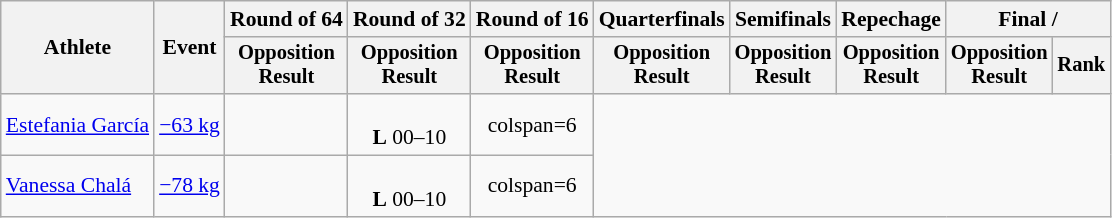<table class=wikitable style="font-size:90%; text-align:center">
<tr>
<th rowspan=2>Athlete</th>
<th rowspan=2>Event</th>
<th>Round of 64</th>
<th>Round of 32</th>
<th>Round of 16</th>
<th>Quarterfinals</th>
<th>Semifinals</th>
<th>Repechage</th>
<th colspan=2>Final / </th>
</tr>
<tr style=font-size:95%>
<th>Opposition<br>Result</th>
<th>Opposition<br>Result</th>
<th>Opposition<br>Result</th>
<th>Opposition<br>Result</th>
<th>Opposition<br>Result</th>
<th>Opposition<br>Result</th>
<th>Opposition<br>Result</th>
<th>Rank</th>
</tr>
<tr align=center>
<td align=left><a href='#'>Estefania García</a></td>
<td align=left><a href='#'>−63 kg</a></td>
<td></td>
<td><br><strong>L</strong> 00–10</td>
<td>colspan=6 </td>
</tr>
<tr align=center>
<td align=left><a href='#'>Vanessa Chalá</a></td>
<td align=left><a href='#'>−78 kg</a></td>
<td></td>
<td><br><strong>L</strong> 00–10</td>
<td>colspan=6 </td>
</tr>
</table>
